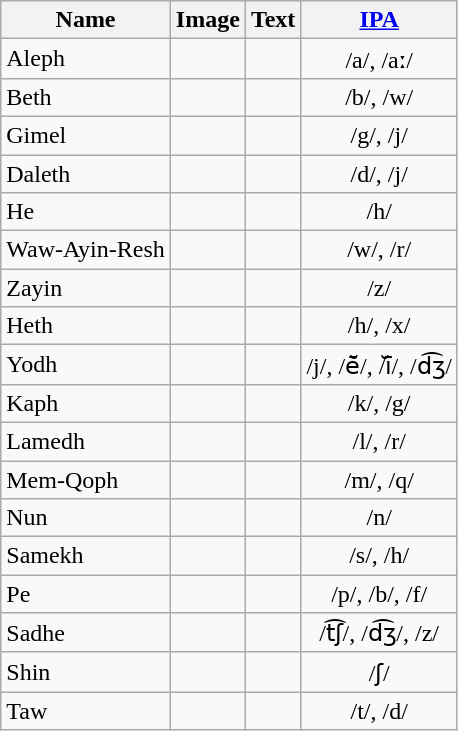<table class="wikitable" style="text-align: center;">
<tr>
<th>Name</th>
<th>Image</th>
<th>Text</th>
<th><a href='#'>IPA</a></th>
</tr>
<tr>
<td align=left>Aleph</td>
<td></td>
<td></td>
<td>/a/, /aː/</td>
</tr>
<tr>
<td align=left>Beth</td>
<td></td>
<td></td>
<td>/b/, /w/</td>
</tr>
<tr>
<td align=left>Gimel</td>
<td></td>
<td></td>
<td>/g/, /j/</td>
</tr>
<tr>
<td align=left>Daleth</td>
<td></td>
<td></td>
<td>/d/, /j/</td>
</tr>
<tr>
<td align=left>He</td>
<td></td>
<td></td>
<td>/h/</td>
</tr>
<tr>
<td align=left>Waw-Ayin-Resh</td>
<td></td>
<td></td>
<td>/w/, /r/</td>
</tr>
<tr>
<td align=left>Zayin</td>
<td></td>
<td></td>
<td>/z/</td>
</tr>
<tr>
<td align=left>Heth</td>
<td></td>
<td></td>
<td>/h/, /x/</td>
</tr>
<tr>
<td align=left>Yodh</td>
<td></td>
<td></td>
<td>/j/, /ē̆/, /ī̆/, /d͡ʒ/</td>
</tr>
<tr>
<td align=left>Kaph</td>
<td></td>
<td></td>
<td>/k/, /g/</td>
</tr>
<tr>
<td align=left>Lamedh</td>
<td></td>
<td></td>
<td>/l/, /r/</td>
</tr>
<tr>
<td align=left>Mem-Qoph</td>
<td></td>
<td></td>
<td>/m/, /q/</td>
</tr>
<tr>
<td align=left>Nun</td>
<td></td>
<td></td>
<td>/n/</td>
</tr>
<tr>
<td align=left>Samekh</td>
<td></td>
<td></td>
<td>/s/, /h/</td>
</tr>
<tr>
<td align=left>Pe</td>
<td></td>
<td></td>
<td>/p/, /b/, /f/</td>
</tr>
<tr>
<td align=left>Sadhe</td>
<td></td>
<td></td>
<td>/t͡ʃ/, /d͡ʒ/, /z/</td>
</tr>
<tr>
<td align=left>Shin</td>
<td></td>
<td></td>
<td>/ʃ/</td>
</tr>
<tr>
<td align=left>Taw</td>
<td></td>
<td></td>
<td>/t/, /d/</td>
</tr>
</table>
